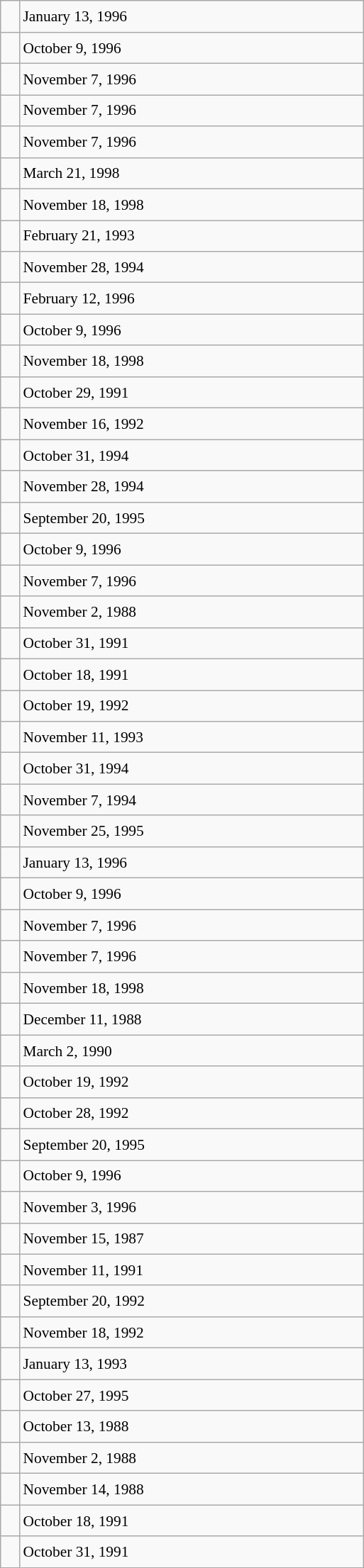<table class="wikitable" style="font-size: 89%; float: left; width: 24em; margin-right: 1em; line-height: 1.6em !important;  height: 1250px;">
<tr>
<td></td>
<td>January 13, 1996</td>
</tr>
<tr>
<td></td>
<td>October 9, 1996</td>
</tr>
<tr>
<td></td>
<td>November 7, 1996</td>
</tr>
<tr>
<td></td>
<td>November 7, 1996</td>
</tr>
<tr>
<td></td>
<td>November 7, 1996</td>
</tr>
<tr>
<td></td>
<td>March 21, 1998</td>
</tr>
<tr>
<td></td>
<td>November 18, 1998</td>
</tr>
<tr>
<td></td>
<td>February 21, 1993</td>
</tr>
<tr>
<td></td>
<td>November 28, 1994</td>
</tr>
<tr>
<td></td>
<td>February 12, 1996</td>
</tr>
<tr>
<td></td>
<td>October 9, 1996</td>
</tr>
<tr>
<td></td>
<td>November 18, 1998</td>
</tr>
<tr>
<td></td>
<td>October 29, 1991</td>
</tr>
<tr>
<td></td>
<td>November 16, 1992</td>
</tr>
<tr>
<td></td>
<td>October 31, 1994</td>
</tr>
<tr>
<td></td>
<td>November 28, 1994</td>
</tr>
<tr>
<td></td>
<td>September 20, 1995</td>
</tr>
<tr>
<td></td>
<td>October 9, 1996</td>
</tr>
<tr>
<td></td>
<td>November 7, 1996</td>
</tr>
<tr>
<td></td>
<td>November 2, 1988</td>
</tr>
<tr>
<td></td>
<td>October 31, 1991</td>
</tr>
<tr>
<td></td>
<td>October 18, 1991</td>
</tr>
<tr>
<td></td>
<td>October 19, 1992</td>
</tr>
<tr>
<td></td>
<td>November 11, 1993</td>
</tr>
<tr>
<td></td>
<td>October 31, 1994</td>
</tr>
<tr>
<td></td>
<td>November 7, 1994</td>
</tr>
<tr>
<td></td>
<td>November 25, 1995</td>
</tr>
<tr>
<td></td>
<td>January 13, 1996</td>
</tr>
<tr>
<td></td>
<td>October 9, 1996</td>
</tr>
<tr>
<td></td>
<td>November 7, 1996</td>
</tr>
<tr>
<td></td>
<td>November 7, 1996</td>
</tr>
<tr>
<td></td>
<td>November 18, 1998</td>
</tr>
<tr>
<td></td>
<td>December 11, 1988</td>
</tr>
<tr>
<td></td>
<td>March 2, 1990</td>
</tr>
<tr>
<td></td>
<td>October 19, 1992</td>
</tr>
<tr>
<td></td>
<td>October 28, 1992</td>
</tr>
<tr>
<td></td>
<td>September 20, 1995</td>
</tr>
<tr>
<td></td>
<td>October 9, 1996</td>
</tr>
<tr>
<td></td>
<td>November 3, 1996</td>
</tr>
<tr>
<td></td>
<td>November 15, 1987</td>
</tr>
<tr>
<td></td>
<td>November 11, 1991</td>
</tr>
<tr>
<td></td>
<td>September 20, 1992</td>
</tr>
<tr>
<td></td>
<td>November 18, 1992</td>
</tr>
<tr>
<td></td>
<td>January 13, 1993</td>
</tr>
<tr>
<td></td>
<td>October 27, 1995</td>
</tr>
<tr>
<td></td>
<td>October 13, 1988</td>
</tr>
<tr>
<td></td>
<td>November 2, 1988</td>
</tr>
<tr>
<td></td>
<td>November 14, 1988</td>
</tr>
<tr>
<td></td>
<td>October 18, 1991</td>
</tr>
<tr>
<td></td>
<td>October 31, 1991</td>
</tr>
</table>
